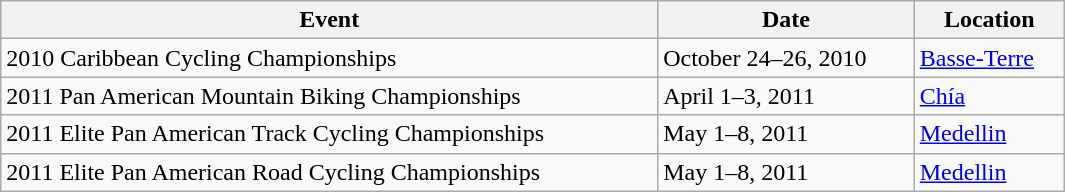<table class="wikitable" width=710>
<tr>
<th>Event</th>
<th>Date</th>
<th>Location</th>
</tr>
<tr>
<td>2010 Caribbean Cycling Championships</td>
<td>October 24–26, 2010</td>
<td> <a href='#'>Basse-Terre</a></td>
</tr>
<tr>
<td>2011 Pan American Mountain Biking Championships</td>
<td>April 1–3, 2011</td>
<td> <a href='#'>Chía</a></td>
</tr>
<tr>
<td>2011 Elite Pan American Track Cycling Championships</td>
<td>May 1–8, 2011</td>
<td> <a href='#'>Medellin</a></td>
</tr>
<tr>
<td>2011 Elite Pan American Road Cycling Championships</td>
<td>May 1–8, 2011</td>
<td> <a href='#'>Medellin</a></td>
</tr>
</table>
